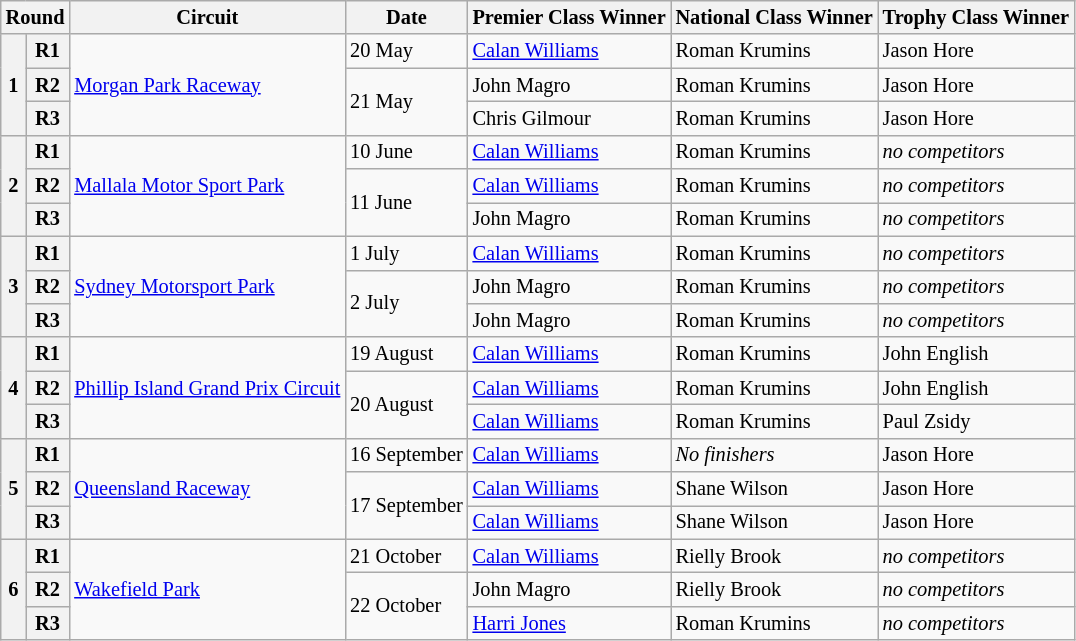<table class="wikitable" style="font-size: 85%;">
<tr>
<th colspan="2">Round</th>
<th>Circuit</th>
<th>Date</th>
<th>Premier Class Winner</th>
<th>National Class Winner</th>
<th>Trophy Class Winner</th>
</tr>
<tr>
<th rowspan="3">1</th>
<th>R1</th>
<td rowspan=3><a href='#'>Morgan Park Raceway</a></td>
<td>20 May</td>
<td><a href='#'>Calan Williams</a></td>
<td>Roman Krumins</td>
<td>Jason Hore</td>
</tr>
<tr>
<th>R2</th>
<td rowspan=2>21 May</td>
<td>John Magro</td>
<td>Roman Krumins</td>
<td>Jason Hore</td>
</tr>
<tr>
<th>R3</th>
<td>Chris Gilmour</td>
<td>Roman Krumins</td>
<td>Jason Hore</td>
</tr>
<tr>
<th rowspan=3>2</th>
<th>R1</th>
<td rowspan=3><a href='#'>Mallala Motor Sport Park</a></td>
<td>10 June</td>
<td><a href='#'>Calan Williams</a></td>
<td>Roman Krumins</td>
<td><em>no competitors</em></td>
</tr>
<tr>
<th>R2</th>
<td rowspan=2>11 June</td>
<td><a href='#'>Calan Williams</a></td>
<td>Roman Krumins</td>
<td><em>no competitors</em></td>
</tr>
<tr>
<th>R3</th>
<td>John Magro</td>
<td>Roman Krumins</td>
<td><em>no competitors</em></td>
</tr>
<tr>
<th rowspan=3>3</th>
<th>R1</th>
<td rowspan=3><a href='#'>Sydney Motorsport Park</a></td>
<td>1 July</td>
<td><a href='#'>Calan Williams</a></td>
<td>Roman Krumins</td>
<td><em>no competitors</em></td>
</tr>
<tr>
<th>R2</th>
<td rowspan=2>2 July</td>
<td>John Magro</td>
<td>Roman Krumins</td>
<td><em>no competitors</em></td>
</tr>
<tr>
<th>R3</th>
<td>John Magro</td>
<td>Roman Krumins</td>
<td><em>no competitors</em></td>
</tr>
<tr>
<th rowspan=3>4</th>
<th>R1</th>
<td rowspan=3><a href='#'>Phillip Island Grand Prix Circuit</a></td>
<td>19 August</td>
<td><a href='#'>Calan Williams</a></td>
<td>Roman Krumins</td>
<td>John English</td>
</tr>
<tr>
<th>R2</th>
<td rowspan=2>20 August</td>
<td><a href='#'>Calan Williams</a></td>
<td>Roman Krumins</td>
<td>John English</td>
</tr>
<tr>
<th>R3</th>
<td><a href='#'>Calan Williams</a></td>
<td>Roman Krumins</td>
<td>Paul Zsidy</td>
</tr>
<tr>
<th rowspan=3>5</th>
<th>R1</th>
<td rowspan=3><a href='#'>Queensland Raceway</a></td>
<td>16 September</td>
<td><a href='#'>Calan Williams</a></td>
<td><em>No finishers</em></td>
<td>Jason Hore</td>
</tr>
<tr>
<th>R2</th>
<td rowspan=2>17 September</td>
<td><a href='#'>Calan Williams</a></td>
<td>Shane Wilson</td>
<td>Jason Hore</td>
</tr>
<tr>
<th>R3</th>
<td><a href='#'>Calan Williams</a></td>
<td>Shane Wilson</td>
<td>Jason Hore</td>
</tr>
<tr>
<th rowspan=3>6</th>
<th>R1</th>
<td rowspan=3><a href='#'>Wakefield Park</a></td>
<td>21 October</td>
<td><a href='#'>Calan Williams</a></td>
<td>Rielly Brook</td>
<td><em>no competitors</em></td>
</tr>
<tr>
<th>R2</th>
<td rowspan=2>22 October</td>
<td>John Magro</td>
<td>Rielly Brook</td>
<td><em>no competitors</em></td>
</tr>
<tr>
<th>R3</th>
<td><a href='#'>Harri Jones</a></td>
<td>Roman Krumins</td>
<td><em> no competitors</em></td>
</tr>
</table>
